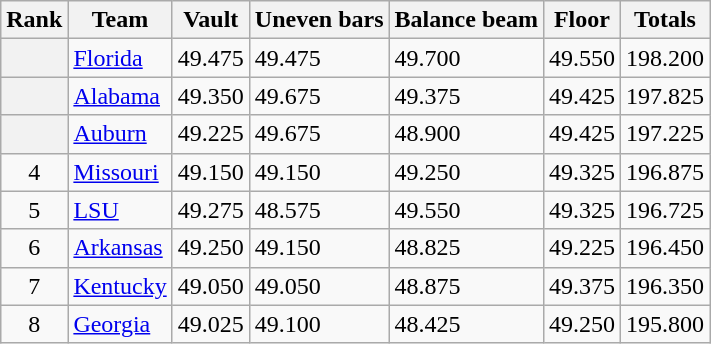<table class="wikitable sortable">
<tr>
<th>Rank</th>
<th>Team</th>
<th>Vault</th>
<th>Uneven bars</th>
<th>Balance beam</th>
<th>Floor</th>
<th>Totals</th>
</tr>
<tr>
<th></th>
<td><a href='#'>Florida</a></td>
<td>49.475</td>
<td>49.475</td>
<td>49.700</td>
<td>49.550</td>
<td>198.200</td>
</tr>
<tr>
<th></th>
<td><a href='#'>Alabama</a></td>
<td>49.350</td>
<td>49.675</td>
<td>49.375</td>
<td>49.425</td>
<td>197.825</td>
</tr>
<tr>
<th></th>
<td><a href='#'>Auburn</a></td>
<td>49.225</td>
<td>49.675</td>
<td>48.900</td>
<td>49.425</td>
<td>197.225</td>
</tr>
<tr>
<td align="center">4</td>
<td><a href='#'>Missouri</a></td>
<td>49.150</td>
<td>49.150</td>
<td>49.250</td>
<td>49.325</td>
<td>196.875</td>
</tr>
<tr>
<td align="center">5</td>
<td><a href='#'>LSU</a></td>
<td>49.275</td>
<td>48.575</td>
<td>49.550</td>
<td>49.325</td>
<td>196.725</td>
</tr>
<tr>
<td align="center">6</td>
<td><a href='#'>Arkansas</a></td>
<td>49.250</td>
<td>49.150</td>
<td>48.825</td>
<td>49.225</td>
<td>196.450</td>
</tr>
<tr>
<td align="center">7</td>
<td><a href='#'>Kentucky</a></td>
<td>49.050</td>
<td>49.050</td>
<td>48.875</td>
<td>49.375</td>
<td>196.350</td>
</tr>
<tr>
<td align="center">8</td>
<td><a href='#'>Georgia</a></td>
<td>49.025</td>
<td>49.100</td>
<td>48.425</td>
<td>49.250</td>
<td>195.800</td>
</tr>
</table>
